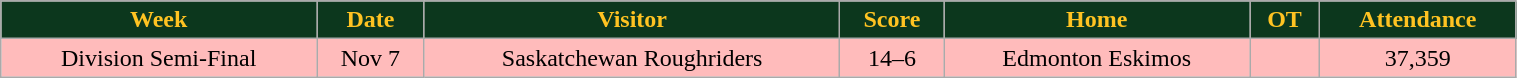<table class="wikitable" width="80%">
<tr align="center" style="background:#0C371D;color:#ffc322;">
<td><strong>Week</strong></td>
<td><strong>Date</strong></td>
<td><strong>Visitor</strong></td>
<td><strong>Score</strong></td>
<td><strong>Home</strong></td>
<td><strong>OT</strong></td>
<td><strong>Attendance</strong></td>
</tr>
<tr align="center" bgcolor="#ffbbbb">
<td>Division Semi-Final</td>
<td>Nov 7</td>
<td>Saskatchewan Roughriders</td>
<td>14–6</td>
<td>Edmonton Eskimos</td>
<td></td>
<td>37,359</td>
</tr>
</table>
